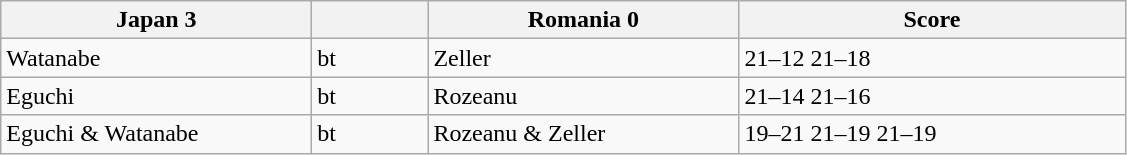<table class="wikitable">
<tr>
<th width=200> Japan 3</th>
<th width=70></th>
<th width=200> Romania 0</th>
<th width=250>Score</th>
</tr>
<tr>
<td>Watanabe</td>
<td>bt</td>
<td>Zeller</td>
<td>21–12 21–18</td>
</tr>
<tr>
<td>Eguchi</td>
<td>bt</td>
<td>Rozeanu</td>
<td>21–14 21–16</td>
</tr>
<tr>
<td>Eguchi & Watanabe</td>
<td>bt</td>
<td>Rozeanu & Zeller</td>
<td>19–21 21–19 21–19</td>
</tr>
</table>
